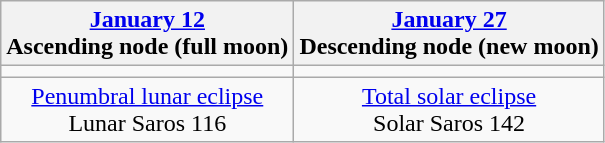<table class="wikitable">
<tr>
<th><a href='#'>January 12</a><br>Ascending node (full moon)<br></th>
<th><a href='#'>January 27</a><br>Descending node (new moon)<br></th>
</tr>
<tr>
<td></td>
<td></td>
</tr>
<tr align=center>
<td><a href='#'>Penumbral lunar eclipse</a><br>Lunar Saros 116</td>
<td><a href='#'>Total solar eclipse</a><br>Solar Saros 142</td>
</tr>
</table>
